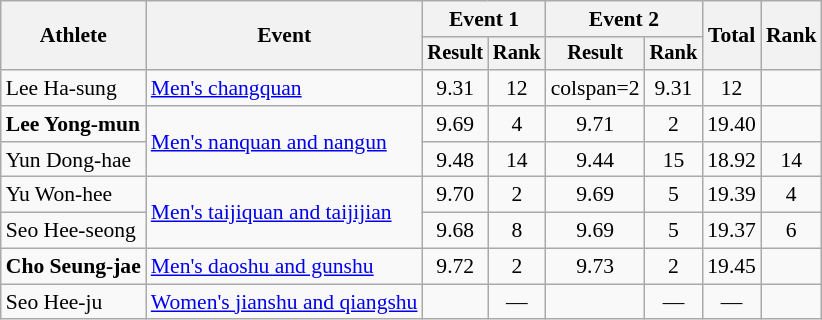<table class=wikitable style=font-size:90%;text-align:center>
<tr>
<th rowspan="2">Athlete</th>
<th rowspan="2">Event</th>
<th colspan="2">Event 1</th>
<th colspan="2">Event 2</th>
<th rowspan="2">Total</th>
<th rowspan="2">Rank</th>
</tr>
<tr style=font-size:95%>
<th>Result</th>
<th>Rank</th>
<th>Result</th>
<th>Rank</th>
</tr>
<tr>
<td align=left>Lee Ha-sung</td>
<td align=left><a href='#'>Men's changquan</a></td>
<td>9.31</td>
<td>12</td>
<td>colspan=2 </td>
<td>9.31</td>
<td>12</td>
</tr>
<tr>
<td align=left><strong>Lee Yong-mun</strong></td>
<td align=left rowspan=2><a href='#'>Men's nanquan and nangun</a></td>
<td>9.69</td>
<td>4</td>
<td>9.71</td>
<td>2</td>
<td>19.40</td>
<td></td>
</tr>
<tr>
<td align=left>Yun Dong-hae</td>
<td>9.48</td>
<td>14</td>
<td>9.44</td>
<td>15</td>
<td>18.92</td>
<td>14</td>
</tr>
<tr>
<td align=left>Yu Won-hee</td>
<td align=left rowspan=2><a href='#'>Men's taijiquan and taijijian</a></td>
<td>9.70</td>
<td>2</td>
<td>9.69</td>
<td>5</td>
<td>19.39</td>
<td>4</td>
</tr>
<tr>
<td align=left>Seo Hee-seong</td>
<td>9.68</td>
<td>8</td>
<td>9.69</td>
<td>5</td>
<td>19.37</td>
<td>6</td>
</tr>
<tr>
<td align=left><strong>Cho Seung-jae</strong></td>
<td align=left><a href='#'>Men's daoshu and gunshu</a></td>
<td>9.72</td>
<td>2</td>
<td>9.73</td>
<td>2</td>
<td>19.45</td>
<td></td>
</tr>
<tr>
<td align=left>Seo Hee-ju</td>
<td align=left><a href='#'>Women's jianshu and qiangshu</a></td>
<td></td>
<td>—</td>
<td></td>
<td>—</td>
<td>—</td>
<td></td>
</tr>
</table>
